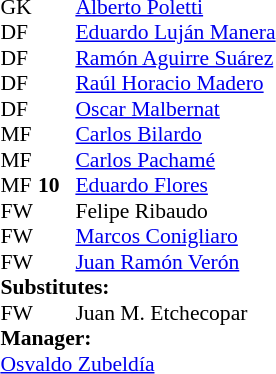<table style="font-size:90%; margin:0.2em auto;" cellspacing="0" cellpadding="0">
<tr>
<th width="25"></th>
<th width="25"></th>
</tr>
<tr>
<td>GK</td>
<td></td>
<td> <a href='#'>Alberto Poletti</a></td>
</tr>
<tr>
<td>DF</td>
<td></td>
<td> <a href='#'>Eduardo Luján Manera</a></td>
</tr>
<tr>
<td>DF</td>
<td></td>
<td> <a href='#'>Ramón Aguirre Suárez</a></td>
</tr>
<tr>
<td>DF</td>
<td></td>
<td> <a href='#'>Raúl Horacio Madero</a></td>
</tr>
<tr>
<td>DF</td>
<td></td>
<td> <a href='#'>Oscar Malbernat</a></td>
</tr>
<tr>
<td>MF</td>
<td></td>
<td> <a href='#'>Carlos Bilardo</a></td>
</tr>
<tr>
<td>MF</td>
<td></td>
<td> <a href='#'>Carlos Pachamé</a></td>
</tr>
<tr>
<td>MF</td>
<td><strong>10</strong></td>
<td> <a href='#'>Eduardo Flores</a></td>
</tr>
<tr>
<td>FW</td>
<td></td>
<td> Felipe Ribaudo</td>
<td></td>
<td></td>
</tr>
<tr>
<td>FW</td>
<td></td>
<td> <a href='#'>Marcos Conigliaro</a></td>
</tr>
<tr>
<td>FW</td>
<td></td>
<td> <a href='#'>Juan Ramón Verón</a></td>
</tr>
<tr>
<td colspan=3><strong>Substitutes:</strong></td>
</tr>
<tr>
<td>FW</td>
<td></td>
<td> Juan M. Etchecopar</td>
<td></td>
<td></td>
</tr>
<tr>
<td colspan=3><strong>Manager:</strong></td>
</tr>
<tr>
<td colspan=4> <a href='#'>Osvaldo Zubeldía</a></td>
</tr>
</table>
